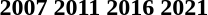<table>
<tr>
<th>2007</th>
<th>2011</th>
<th>2016</th>
<th>2021</th>
</tr>
<tr>
<td></td>
<td></td>
<td></td>
<td></td>
</tr>
</table>
